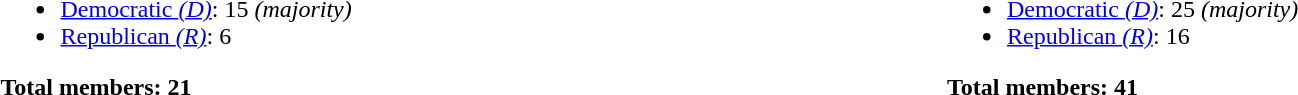<table width=100%>
<tr valign=top>
<td><br><ul><li><a href='#'>Democratic <em>(D)</em></a>: 15 <em>(majority)</em></li><li><a href='#'>Republican <em>(R)</em></a>: 6</li></ul><strong>Total members: 21</strong></td>
<td><br><ul><li><a href='#'>Democratic <em>(D)</em></a>: 25 <em>(majority)</em></li><li><a href='#'>Republican <em>(R)</em></a>: 16</li></ul><strong>Total members: 41</strong></td>
</tr>
</table>
